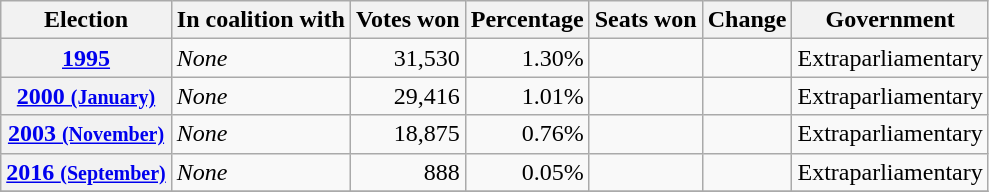<table class="wikitable" style="text-align: left;">
<tr>
<th>Election</th>
<th>In coalition with</th>
<th>Votes won</th>
<th>Percentage</th>
<th>Seats won</th>
<th>Change</th>
<th>Government</th>
</tr>
<tr>
<th><a href='#'>1995 </a></th>
<td><em>None</em></td>
<td align="right">31,530</td>
<td align="right">1.30%</td>
<td></td>
<td align="center"></td>
<td>Extraparliamentary</td>
</tr>
<tr>
<th><a href='#'>2000 <small>(January)</small></a></th>
<td><em>None</em></td>
<td align="right">29,416</td>
<td align="right">1.01%</td>
<td></td>
<td align="center"></td>
<td>Extraparliamentary</td>
</tr>
<tr>
<th><a href='#'>2003 <small>(November)</small></a></th>
<td><em>None</em></td>
<td align="right">18,875</td>
<td align="right">0.76%</td>
<td></td>
<td align="center"></td>
<td>Extraparliamentary</td>
</tr>
<tr>
<th><a href='#'>2016 <small>(September)</small></a></th>
<td><em>None</em></td>
<td align="right">888</td>
<td align="right">0.05%</td>
<td></td>
<td align="center"></td>
<td>Extraparliamentary</td>
</tr>
<tr>
</tr>
</table>
